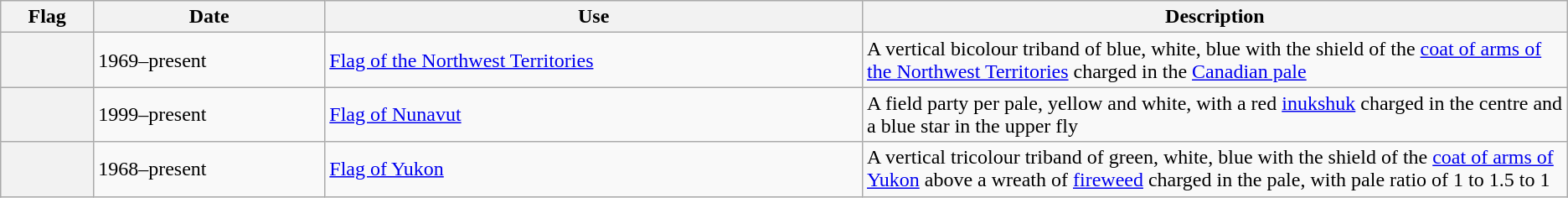<table class="wikitable">
<tr>
<th scope="col">Flag</th>
<th scope="col">Date</th>
<th scope="col">Use</th>
<th scope="col" style="width: 45%;">Description</th>
</tr>
<tr>
<th scope="row"></th>
<td>1969–present</td>
<td><a href='#'>Flag of the Northwest Territories</a></td>
<td>A vertical bicolour triband of blue, white, blue with the shield of the <a href='#'>coat of arms of the Northwest Territories</a> charged in the <a href='#'>Canadian pale</a></td>
</tr>
<tr>
<th scope="row"></th>
<td>1999–present</td>
<td><a href='#'>Flag of Nunavut</a></td>
<td>A field party per pale, yellow and white, with a red <a href='#'>inukshuk</a> charged in the centre and a blue star in the upper fly</td>
</tr>
<tr>
<th scope="row"></th>
<td>1968–present</td>
<td><a href='#'>Flag of Yukon</a></td>
<td>A vertical tricolour triband of green, white, blue with the shield of the <a href='#'>coat of arms of Yukon</a> above a wreath of <a href='#'>fireweed</a> charged in the pale, with pale ratio of 1 to 1.5 to 1</td>
</tr>
</table>
